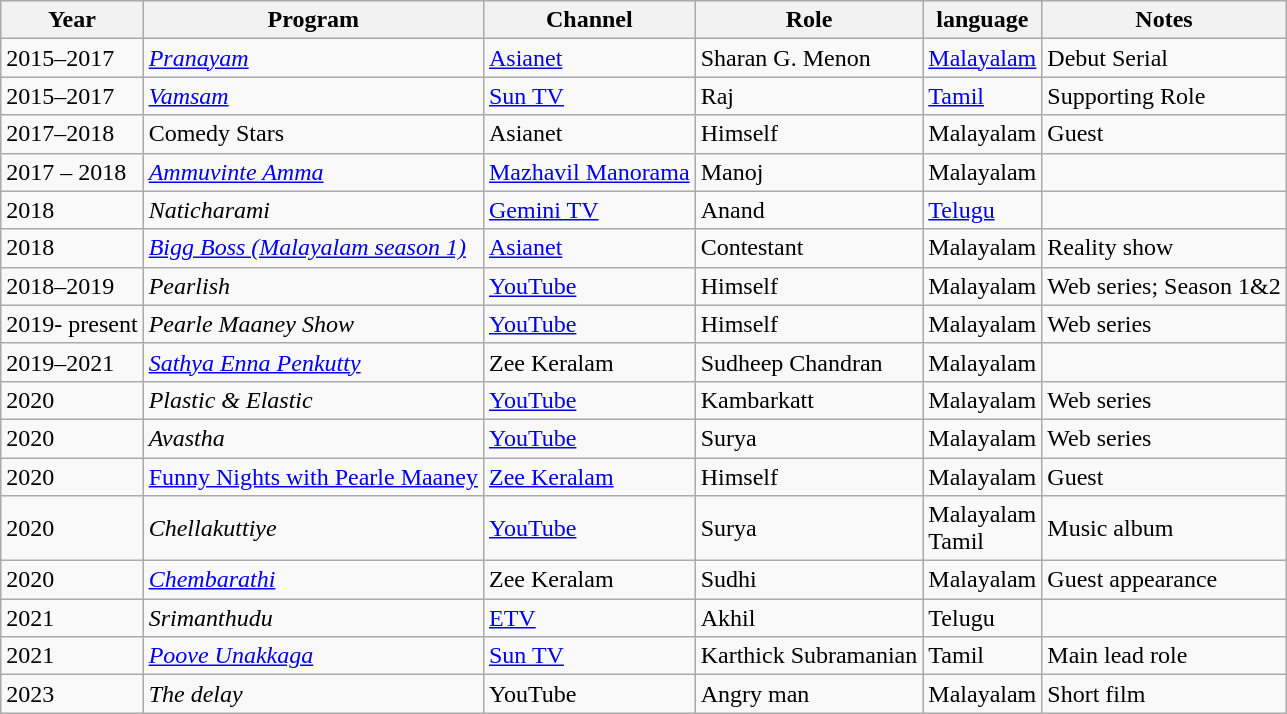<table class="wikitable sortable">
<tr>
<th>Year</th>
<th>Program</th>
<th>Channel</th>
<th>Role</th>
<th>language</th>
<th>Notes</th>
</tr>
<tr>
<td>2015–2017</td>
<td><em><a href='#'>Pranayam</a></em></td>
<td><a href='#'>Asianet</a></td>
<td>Sharan G. Menon</td>
<td><a href='#'>Malayalam </a></td>
<td>Debut Serial</td>
</tr>
<tr>
<td>2015–2017</td>
<td><em><a href='#'>Vamsam</a></em></td>
<td><a href='#'>Sun TV</a></td>
<td>Raj</td>
<td><a href='#'>Tamil</a></td>
<td>Supporting Role</td>
</tr>
<tr>
<td>2017–2018</td>
<td>Comedy Stars</td>
<td>Asianet</td>
<td>Himself</td>
<td>Malayalam</td>
<td>Guest</td>
</tr>
<tr>
<td>2017 – 2018</td>
<td><em><a href='#'>Ammuvinte Amma</a></em></td>
<td><a href='#'>Mazhavil Manorama</a></td>
<td>Manoj</td>
<td>Malayalam</td>
<td></td>
</tr>
<tr>
<td>2018</td>
<td><em>Naticharami</em></td>
<td><a href='#'>Gemini TV</a></td>
<td>Anand</td>
<td><a href='#'>Telugu</a></td>
<td></td>
</tr>
<tr>
<td>2018</td>
<td><em><a href='#'>Bigg Boss (Malayalam season 1)</a></em></td>
<td><a href='#'>Asianet</a></td>
<td>Contestant</td>
<td>Malayalam</td>
<td>Reality show</td>
</tr>
<tr>
<td>2018–2019</td>
<td><em>Pearlish</em></td>
<td><a href='#'>YouTube</a></td>
<td>Himself</td>
<td>Malayalam</td>
<td>Web series; Season 1&2</td>
</tr>
<tr>
<td>2019- present</td>
<td><em>Pearle Maaney Show</em></td>
<td><a href='#'>YouTube</a></td>
<td>Himself</td>
<td>Malayalam</td>
<td>Web series</td>
</tr>
<tr>
<td>2019–2021</td>
<td><em><a href='#'>Sathya Enna Penkutty</a></em></td>
<td>Zee Keralam</td>
<td>Sudheep Chandran</td>
<td>Malayalam</td>
<td></td>
</tr>
<tr>
<td>2020</td>
<td><em>Plastic & Elastic</em></td>
<td><a href='#'>YouTube</a></td>
<td>Kambarkatt</td>
<td>Malayalam</td>
<td>Web series</td>
</tr>
<tr>
<td>2020</td>
<td><em>Avastha</em></td>
<td><a href='#'>YouTube</a></td>
<td>Surya</td>
<td>Malayalam</td>
<td>Web series</td>
</tr>
<tr>
<td>2020</td>
<td><a href='#'>Funny Nights with Pearle Maaney</a></td>
<td><a href='#'>Zee Keralam</a></td>
<td>Himself</td>
<td>Malayalam</td>
<td>Guest</td>
</tr>
<tr>
<td>2020</td>
<td><em>Chellakuttiye</em></td>
<td><a href='#'>YouTube</a></td>
<td>Surya</td>
<td>Malayalam <br> Tamil</td>
<td>Music album</td>
</tr>
<tr>
<td>2020</td>
<td><em><a href='#'>Chembarathi</a></em></td>
<td>Zee Keralam</td>
<td>Sudhi</td>
<td>Malayalam</td>
<td>Guest appearance</td>
</tr>
<tr>
<td>2021</td>
<td><em>Srimanthudu</em></td>
<td><a href='#'>ETV</a></td>
<td>Akhil</td>
<td>Telugu</td>
<td></td>
</tr>
<tr>
<td>2021</td>
<td><em><a href='#'>Poove Unakkaga</a></em></td>
<td><a href='#'>Sun TV</a></td>
<td>Karthick Subramanian</td>
<td>Tamil</td>
<td>Main lead role</td>
</tr>
<tr>
<td>2023</td>
<td><em>The delay</em></td>
<td>YouTube</td>
<td>Angry man</td>
<td>Malayalam</td>
<td>Short film</td>
</tr>
</table>
